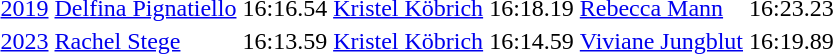<table>
<tr>
<td align=center><a href='#'>2019</a></td>
<td> <a href='#'>Delfina Pignatiello</a></td>
<td>16:16.54</td>
<td> <a href='#'>Kristel Köbrich</a></td>
<td>16:18.19</td>
<td> <a href='#'>Rebecca Mann</a></td>
<td>16:23.23</td>
</tr>
<tr>
<td align=center><a href='#'>2023</a></td>
<td> <a href='#'>Rachel Stege</a></td>
<td>16:13.59</td>
<td> <a href='#'>Kristel Köbrich</a></td>
<td>16:14.59</td>
<td> <a href='#'>Viviane Jungblut</a></td>
<td>16:19.89</td>
</tr>
</table>
